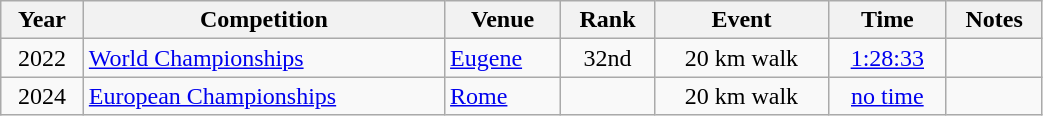<table class="wikitable" width=55% style="font-size:100%; text-align:center;">
<tr>
<th>Year</th>
<th>Competition</th>
<th>Venue</th>
<th>Rank</th>
<th>Event</th>
<th>Time</th>
<th>Notes</th>
</tr>
<tr>
<td>2022</td>
<td align=left><a href='#'>World Championships</a></td>
<td align=left> <a href='#'>Eugene</a></td>
<td>32nd</td>
<td>20 km walk</td>
<td><a href='#'>1:28:33</a></td>
<td></td>
</tr>
<tr>
<td>2024</td>
<td align=left><a href='#'>European Championships</a></td>
<td align=left> <a href='#'>Rome</a></td>
<td></td>
<td>20 km walk</td>
<td><a href='#'>no time</a></td>
<td></td>
</tr>
</table>
